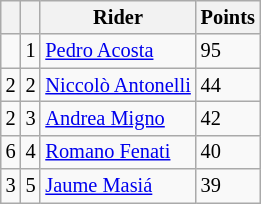<table class="wikitable" style="font-size: 85%;">
<tr>
<th></th>
<th></th>
<th>Rider</th>
<th>Points</th>
</tr>
<tr>
<td></td>
<td align=center>1</td>
<td> <a href='#'>Pedro Acosta</a></td>
<td align=left>95</td>
</tr>
<tr>
<td> 2</td>
<td align=center>2</td>
<td> <a href='#'>Niccolò Antonelli</a></td>
<td align=left>44</td>
</tr>
<tr>
<td> 2</td>
<td align=center>3</td>
<td> <a href='#'>Andrea Migno</a></td>
<td align=left>42</td>
</tr>
<tr>
<td> 6</td>
<td align=center>4</td>
<td> <a href='#'>Romano Fenati</a></td>
<td align=left>40</td>
</tr>
<tr>
<td> 3</td>
<td align=center>5</td>
<td> <a href='#'>Jaume Masiá</a></td>
<td align=left>39</td>
</tr>
</table>
